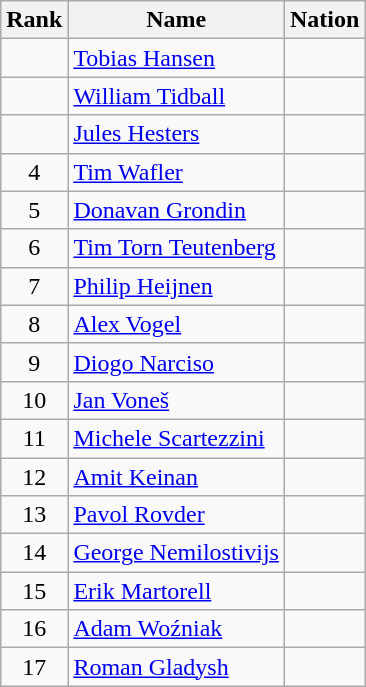<table class="wikitable sortable" style="text-align:center">
<tr>
<th>Rank</th>
<th>Name</th>
<th>Nation</th>
</tr>
<tr>
<td></td>
<td align=left><a href='#'>Tobias Hansen</a></td>
<td align=left></td>
</tr>
<tr>
<td></td>
<td align=left><a href='#'>William Tidball</a></td>
<td align=left></td>
</tr>
<tr>
<td></td>
<td align=left><a href='#'>Jules Hesters</a></td>
<td align=left></td>
</tr>
<tr>
<td>4</td>
<td align=left><a href='#'>Tim Wafler</a></td>
<td align=left></td>
</tr>
<tr>
<td>5</td>
<td align=left><a href='#'>Donavan Grondin</a></td>
<td align=left></td>
</tr>
<tr>
<td>6</td>
<td align=left><a href='#'>Tim Torn Teutenberg</a></td>
<td align=left></td>
</tr>
<tr>
<td>7</td>
<td align=left><a href='#'>Philip Heijnen</a></td>
<td align=left></td>
</tr>
<tr>
<td>8</td>
<td align=left><a href='#'>Alex Vogel</a></td>
<td align=left></td>
</tr>
<tr>
<td>9</td>
<td align=left><a href='#'>Diogo Narciso</a></td>
<td align=left></td>
</tr>
<tr>
<td>10</td>
<td align=left><a href='#'>Jan Voneš</a></td>
<td align=left></td>
</tr>
<tr>
<td>11</td>
<td align=left><a href='#'>Michele Scartezzini</a></td>
<td align=left></td>
</tr>
<tr>
<td>12</td>
<td align=left><a href='#'>Amit Keinan</a></td>
<td align=left></td>
</tr>
<tr>
<td>13</td>
<td align=left><a href='#'>Pavol Rovder</a></td>
<td align=left></td>
</tr>
<tr>
<td>14</td>
<td align=left><a href='#'>George Nemilostivijs</a></td>
<td align=left></td>
</tr>
<tr>
<td>15</td>
<td align=left><a href='#'>Erik Martorell</a></td>
<td align=left></td>
</tr>
<tr>
<td>16</td>
<td align=left><a href='#'>Adam Woźniak</a></td>
<td align=left></td>
</tr>
<tr>
<td>17</td>
<td align=left><a href='#'>Roman Gladysh</a></td>
<td align=left></td>
</tr>
</table>
